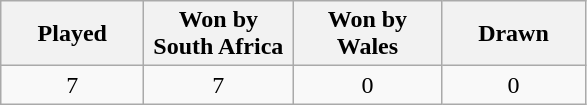<table class="wikitable">
<tr>
<th width="88">Played</th>
<th width="92">Won by<br>South Africa</th>
<th width="92">Won by<br>Wales</th>
<th width="88">Drawn</th>
</tr>
<tr>
<td align=center>7</td>
<td align=center>7</td>
<td align=center>0</td>
<td align=center>0</td>
</tr>
</table>
